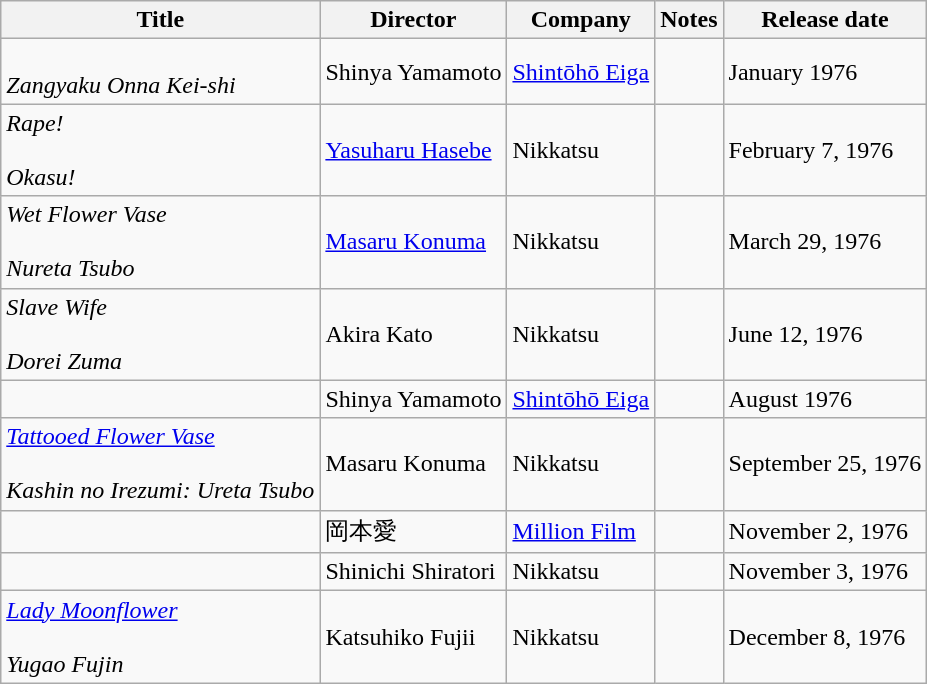<table class="wikitable">
<tr>
<th>Title</th>
<th>Director</th>
<th>Company</th>
<th>Notes</th>
<th>Release date</th>
</tr>
<tr>
<td><br><em>Zangyaku Onna Kei-shi</em></td>
<td>Shinya Yamamoto</td>
<td><a href='#'>Shintōhō Eiga</a></td>
<td><sup></sup></td>
<td>January 1976</td>
</tr>
<tr>
<td><em>Rape!</em><br><br><em>Okasu!</em></td>
<td><a href='#'>Yasuharu Hasebe</a></td>
<td>Nikkatsu</td>
<td><sup></sup></td>
<td>February 7, 1976</td>
</tr>
<tr>
<td><em>Wet Flower Vase</em><br><br><em>Nureta Tsubo</em></td>
<td><a href='#'>Masaru Konuma</a></td>
<td>Nikkatsu</td>
<td><sup></sup></td>
<td>March 29, 1976</td>
</tr>
<tr>
<td><em>Slave Wife</em><br><br><em>Dorei Zuma</em></td>
<td>Akira Kato</td>
<td>Nikkatsu</td>
<td><sup></sup></td>
<td>June 12, 1976</td>
</tr>
<tr>
<td></td>
<td>Shinya Yamamoto</td>
<td><a href='#'>Shintōhō Eiga</a></td>
<td><sup></sup></td>
<td>August 1976</td>
</tr>
<tr>
<td><em><a href='#'>Tattooed Flower Vase</a></em><br><br><em>Kashin no Irezumi: Ureta Tsubo</em></td>
<td>Masaru Konuma</td>
<td>Nikkatsu</td>
<td><sup></sup></td>
<td>September 25, 1976</td>
</tr>
<tr>
<td></td>
<td>岡本愛</td>
<td><a href='#'>Million Film</a></td>
<td><sup></sup></td>
<td>November 2, 1976</td>
</tr>
<tr>
<td></td>
<td>Shinichi Shiratori</td>
<td>Nikkatsu</td>
<td><sup></sup></td>
<td>November 3, 1976</td>
</tr>
<tr>
<td><em><a href='#'>Lady Moonflower</a></em><br><br><em>Yugao Fujin</em></td>
<td>Katsuhiko Fujii</td>
<td>Nikkatsu</td>
<td> </td>
<td>December 8, 1976</td>
</tr>
</table>
